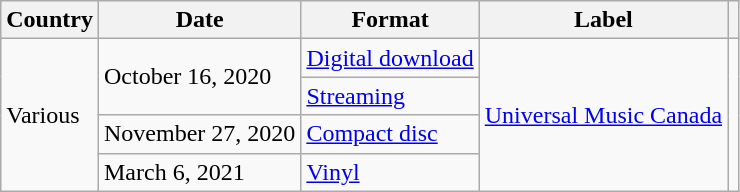<table class="wikitable">
<tr>
<th>Country</th>
<th>Date</th>
<th>Format</th>
<th>Label</th>
<th></th>
</tr>
<tr>
<td rowspan="4">Various</td>
<td rowspan="2">October 16, 2020</td>
<td><a href='#'>Digital download</a></td>
<td rowspan="4"><a href='#'>Universal Music Canada</a></td>
<td rowspan="4"></td>
</tr>
<tr>
<td><a href='#'>Streaming</a></td>
</tr>
<tr>
<td>November 27, 2020</td>
<td><a href='#'>Compact disc</a></td>
</tr>
<tr>
<td>March 6, 2021</td>
<td><a href='#'>Vinyl</a></td>
</tr>
</table>
